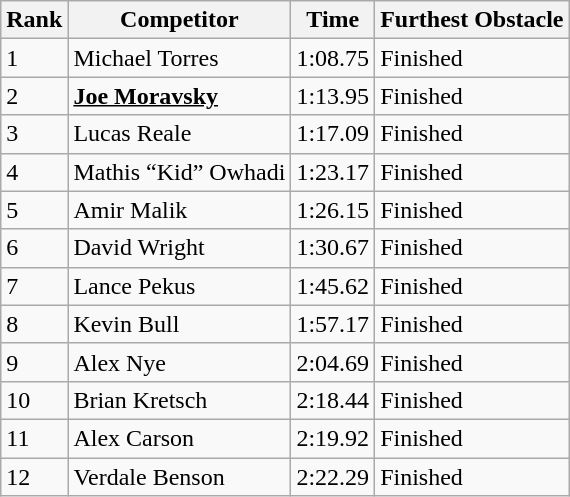<table class="wikitable sortable mw-collapsible">
<tr>
<th>Rank</th>
<th>Competitor</th>
<th>Time</th>
<th>Furthest Obstacle</th>
</tr>
<tr>
<td>1</td>
<td>Michael Torres</td>
<td>1:08.75</td>
<td>Finished</td>
</tr>
<tr>
<td>2</td>
<td><strong><u>Joe Moravsky</u></strong></td>
<td>1:13.95</td>
<td>Finished</td>
</tr>
<tr>
<td>3</td>
<td>Lucas Reale</td>
<td>1:17.09</td>
<td>Finished</td>
</tr>
<tr>
<td>4</td>
<td>Mathis “Kid” Owhadi</td>
<td>1:23.17</td>
<td>Finished</td>
</tr>
<tr>
<td>5</td>
<td>Amir Malik</td>
<td>1:26.15</td>
<td>Finished</td>
</tr>
<tr>
<td>6</td>
<td>David Wright</td>
<td>1:30.67</td>
<td>Finished</td>
</tr>
<tr>
<td>7</td>
<td>Lance Pekus</td>
<td>1:45.62</td>
<td>Finished</td>
</tr>
<tr>
<td>8</td>
<td>Kevin Bull</td>
<td>1:57.17</td>
<td>Finished</td>
</tr>
<tr>
<td>9</td>
<td>Alex Nye</td>
<td>2:04.69</td>
<td>Finished</td>
</tr>
<tr>
<td>10</td>
<td>Brian Kretsch</td>
<td>2:18.44</td>
<td>Finished</td>
</tr>
<tr>
<td>11</td>
<td>Alex Carson</td>
<td>2:19.92</td>
<td>Finished</td>
</tr>
<tr>
<td>12</td>
<td>Verdale Benson</td>
<td>2:22.29</td>
<td>Finished</td>
</tr>
</table>
